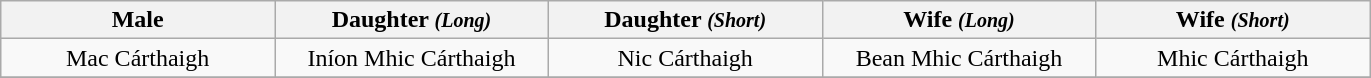<table class="wikitable" style="text-align:right">
<tr>
<th width=16%>Male</th>
<th width=16%>Daughter <em><small>(Long)</small></em></th>
<th width=16%>Daughter <em><small>(Short)</small></em></th>
<th width=16%>Wife <em><small>(Long)</small></em></th>
<th width=16%>Wife <em><small>(Short)</small></em></th>
</tr>
<tr>
<td align="center">Mac Cárthaigh</td>
<td align="center">Iníon Mhic Cárthaigh</td>
<td align="center">Nic Cárthaigh</td>
<td align="center">Bean Mhic Cárthaigh</td>
<td align="center">Mhic Cárthaigh</td>
</tr>
<tr>
</tr>
</table>
